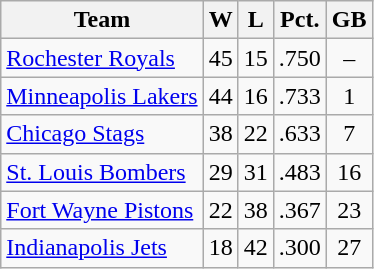<table class="wikitable" style="text-align: center;">
<tr>
<th>Team</th>
<th>W</th>
<th>L</th>
<th>Pct.</th>
<th>GB</th>
</tr>
<tr>
<td align="left"><a href='#'>Rochester Royals</a></td>
<td>45</td>
<td>15</td>
<td>.750</td>
<td>–</td>
</tr>
<tr>
<td align="left"><a href='#'>Minneapolis Lakers</a></td>
<td>44</td>
<td>16</td>
<td>.733</td>
<td>1</td>
</tr>
<tr>
<td align="left"><a href='#'>Chicago Stags</a></td>
<td>38</td>
<td>22</td>
<td>.633</td>
<td>7</td>
</tr>
<tr>
<td align="left"><a href='#'>St. Louis Bombers</a></td>
<td>29</td>
<td>31</td>
<td>.483</td>
<td>16</td>
</tr>
<tr>
<td align="left"><a href='#'>Fort Wayne Pistons</a></td>
<td>22</td>
<td>38</td>
<td>.367</td>
<td>23</td>
</tr>
<tr>
<td align="left"><a href='#'>Indianapolis Jets</a></td>
<td>18</td>
<td>42</td>
<td>.300</td>
<td>27</td>
</tr>
</table>
